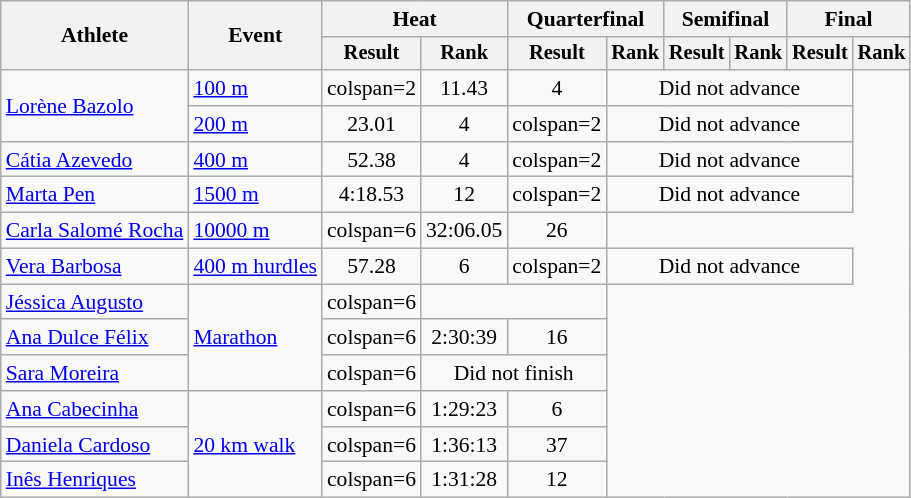<table class="wikitable" style="font-size:90%">
<tr>
<th rowspan="2">Athlete</th>
<th rowspan="2">Event</th>
<th colspan="2">Heat</th>
<th colspan="2">Quarterfinal</th>
<th colspan="2">Semifinal</th>
<th colspan="2">Final</th>
</tr>
<tr style="font-size:95%">
<th>Result</th>
<th>Rank</th>
<th>Result</th>
<th>Rank</th>
<th>Result</th>
<th>Rank</th>
<th>Result</th>
<th>Rank</th>
</tr>
<tr align=center>
<td align=left rowspan=2><a href='#'>Lorène Bazolo</a></td>
<td align=left><a href='#'>100 m</a></td>
<td>colspan=2 </td>
<td>11.43</td>
<td>4</td>
<td colspan=4>Did not advance</td>
</tr>
<tr align=center>
<td align=left><a href='#'>200 m</a></td>
<td>23.01</td>
<td>4</td>
<td>colspan=2 </td>
<td colspan=4>Did not advance</td>
</tr>
<tr align=center>
<td align=left><a href='#'>Cátia Azevedo</a></td>
<td align=left><a href='#'>400 m</a></td>
<td>52.38</td>
<td>4</td>
<td>colspan=2 </td>
<td colspan=4>Did not advance</td>
</tr>
<tr align=center>
<td align=left><a href='#'>Marta Pen</a></td>
<td align=left><a href='#'>1500 m</a></td>
<td>4:18.53</td>
<td>12</td>
<td>colspan=2 </td>
<td colspan=4>Did not advance</td>
</tr>
<tr align=center>
<td align=left><a href='#'>Carla Salomé Rocha</a></td>
<td align=left><a href='#'>10000 m</a></td>
<td>colspan=6 </td>
<td>32:06.05</td>
<td>26</td>
</tr>
<tr align=center>
<td align=left><a href='#'>Vera Barbosa</a></td>
<td align=left><a href='#'>400 m hurdles</a></td>
<td>57.28</td>
<td>6</td>
<td>colspan=2 </td>
<td colspan=4>Did not advance</td>
</tr>
<tr align=center>
<td align=left><a href='#'>Jéssica Augusto</a></td>
<td align=left rowspan=3><a href='#'>Marathon</a></td>
<td>colspan=6 </td>
<td colspan=2></td>
</tr>
<tr align=center>
<td align=left><a href='#'>Ana Dulce Félix</a></td>
<td>colspan=6 </td>
<td>2:30:39</td>
<td>16</td>
</tr>
<tr align=center>
<td align=left><a href='#'>Sara Moreira</a></td>
<td>colspan=6 </td>
<td colspan=2>Did not finish</td>
</tr>
<tr align=center>
<td align=left><a href='#'>Ana Cabecinha</a></td>
<td align=left rowspan=3><a href='#'>20 km walk</a></td>
<td>colspan=6 </td>
<td>1:29:23</td>
<td>6</td>
</tr>
<tr align=center>
<td align=left><a href='#'>Daniela Cardoso</a></td>
<td>colspan=6 </td>
<td>1:36:13</td>
<td>37</td>
</tr>
<tr align=center>
<td align=left><a href='#'>Inês Henriques</a></td>
<td>colspan=6 </td>
<td>1:31:28</td>
<td>12</td>
</tr>
</table>
